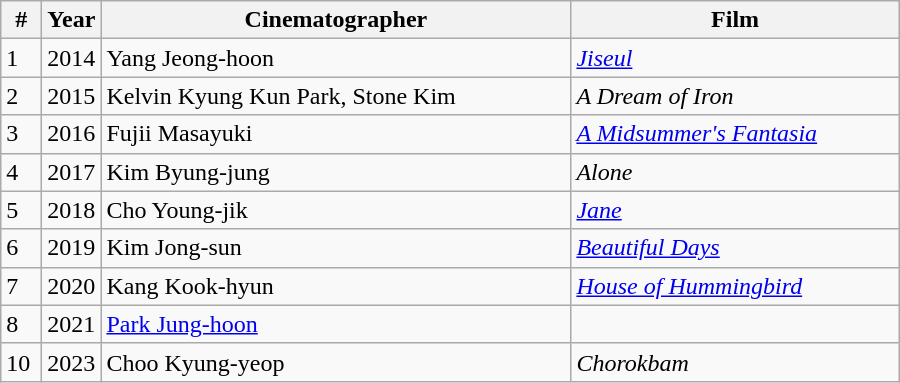<table class="wikitable" style="width:600px">
<tr>
<th width=20>#</th>
<th width=30>Year</th>
<th>Cinematographer</th>
<th>Film</th>
</tr>
<tr>
<td>1</td>
<td>2014</td>
<td>Yang Jeong-hoon</td>
<td><em><a href='#'>Jiseul</a></em></td>
</tr>
<tr>
<td>2</td>
<td>2015</td>
<td>Kelvin Kyung Kun Park, Stone Kim</td>
<td><em>A Dream of Iron</em></td>
</tr>
<tr>
<td>3</td>
<td>2016</td>
<td>Fujii Masayuki</td>
<td><em><a href='#'>A Midsummer's Fantasia</a></em></td>
</tr>
<tr>
<td>4</td>
<td>2017</td>
<td>Kim Byung-jung</td>
<td><em>Alone</em></td>
</tr>
<tr>
<td>5</td>
<td>2018</td>
<td>Cho Young-jik</td>
<td><em><a href='#'>Jane</a></em></td>
</tr>
<tr>
<td>6</td>
<td>2019</td>
<td>Kim Jong-sun</td>
<td><em><a href='#'>Beautiful Days</a></em></td>
</tr>
<tr>
<td>7</td>
<td>2020</td>
<td>Kang Kook-hyun</td>
<td><em><a href='#'>House of Hummingbird</a></em></td>
</tr>
<tr>
<td>8</td>
<td>2021</td>
<td><a href='#'>Park Jung-hoon</a></td>
<td><em></em></td>
</tr>
<tr>
<td>10</td>
<td>2023</td>
<td>Choo Kyung-yeop</td>
<td><em>Chorokbam</em></td>
</tr>
</table>
